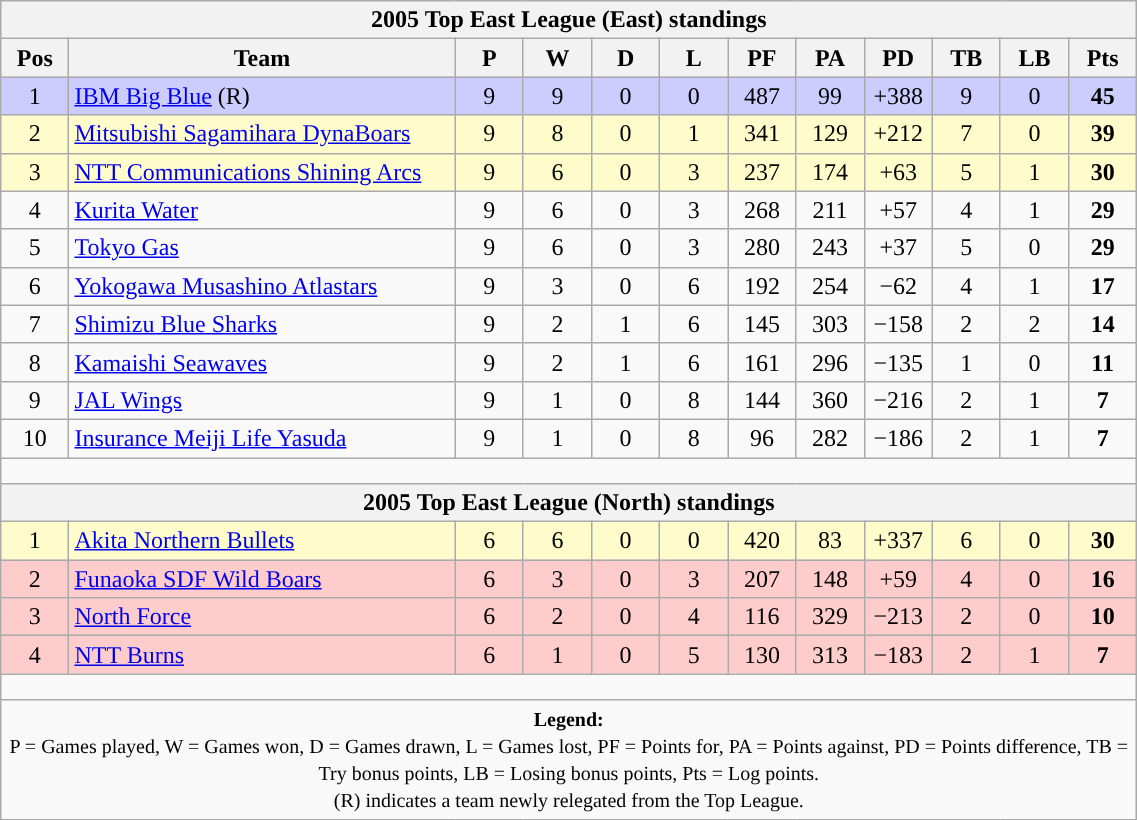<table class="wikitable" style="text-align:center; font-size:100%; width:60%;">
<tr>
<th colspan="100%" cellpadding="0" cellspacing="0"><strong>2005 Top East League (East) standings</strong></th>
</tr>
<tr>
<th style="width:6%;">Pos</th>
<th style="width:34%;">Team</th>
<th style="width:6%;">P</th>
<th style="width:6%;">W</th>
<th style="width:6%;">D</th>
<th style="width:6%;">L</th>
<th style="width:6%;">PF</th>
<th style="width:6%;">PA</th>
<th style="width:6%;">PD</th>
<th style="width:6%;">TB</th>
<th style="width:6%;">LB</th>
<th style="width:6%;">Pts<br></th>
</tr>
<tr style="background:#CCCCFF;">
<td>1</td>
<td style="text-align:left;"><a href='#'>IBM Big Blue</a> (R)</td>
<td>9</td>
<td>9</td>
<td>0</td>
<td>0</td>
<td>487</td>
<td>99</td>
<td>+388</td>
<td>9</td>
<td>0</td>
<td><strong>45</strong></td>
</tr>
<tr style="background:#FFFCCC;">
<td>2</td>
<td style="text-align:left;"><a href='#'>Mitsubishi Sagamihara DynaBoars</a></td>
<td>9</td>
<td>8</td>
<td>0</td>
<td>1</td>
<td>341</td>
<td>129</td>
<td>+212</td>
<td>7</td>
<td>0</td>
<td><strong>39</strong></td>
</tr>
<tr style="background:#FFFCCC;">
<td>3</td>
<td style="text-align:left;"><a href='#'>NTT Communications Shining Arcs</a></td>
<td>9</td>
<td>6</td>
<td>0</td>
<td>3</td>
<td>237</td>
<td>174</td>
<td>+63</td>
<td>5</td>
<td>1</td>
<td><strong>30</strong></td>
</tr>
<tr>
<td>4</td>
<td style="text-align:left;"><a href='#'>Kurita Water</a></td>
<td>9</td>
<td>6</td>
<td>0</td>
<td>3</td>
<td>268</td>
<td>211</td>
<td>+57</td>
<td>4</td>
<td>1</td>
<td><strong>29</strong></td>
</tr>
<tr>
<td>5</td>
<td style="text-align:left;"><a href='#'>Tokyo Gas</a></td>
<td>9</td>
<td>6</td>
<td>0</td>
<td>3</td>
<td>280</td>
<td>243</td>
<td>+37</td>
<td>5</td>
<td>0</td>
<td><strong>29</strong></td>
</tr>
<tr>
<td>6</td>
<td style="text-align:left;"><a href='#'>Yokogawa Musashino Atlastars</a></td>
<td>9</td>
<td>3</td>
<td>0</td>
<td>6</td>
<td>192</td>
<td>254</td>
<td>−62</td>
<td>4</td>
<td>1</td>
<td><strong>17</strong></td>
</tr>
<tr>
<td>7</td>
<td style="text-align:left;"><a href='#'>Shimizu Blue Sharks</a></td>
<td>9</td>
<td>2</td>
<td>1</td>
<td>6</td>
<td>145</td>
<td>303</td>
<td>−158</td>
<td>2</td>
<td>2</td>
<td><strong>14</strong></td>
</tr>
<tr>
<td>8</td>
<td style="text-align:left;"><a href='#'>Kamaishi Seawaves</a></td>
<td>9</td>
<td>2</td>
<td>1</td>
<td>6</td>
<td>161</td>
<td>296</td>
<td>−135</td>
<td>1</td>
<td>0</td>
<td><strong>11</strong></td>
</tr>
<tr>
<td>9</td>
<td style="text-align:left;"><a href='#'>JAL Wings</a></td>
<td>9</td>
<td>1</td>
<td>0</td>
<td>8</td>
<td>144</td>
<td>360</td>
<td>−216</td>
<td>2</td>
<td>1</td>
<td><strong>7</strong></td>
</tr>
<tr>
<td>10</td>
<td style="text-align:left;"><a href='#'>Insurance Meiji Life Yasuda</a></td>
<td>9</td>
<td>1</td>
<td>0</td>
<td>8</td>
<td>96</td>
<td>282</td>
<td>−186</td>
<td>2</td>
<td>1</td>
<td><strong>7</strong></td>
</tr>
<tr>
<td colspan="100%" style="height:10px;"></td>
</tr>
<tr>
<th colspan="100%" cellpadding="0" cellspacing="0"><strong>2005 Top East League (North) standings</strong></th>
</tr>
<tr style="background:#FFFCCC;">
<td>1</td>
<td style="text-align:left;"><a href='#'>Akita Northern Bullets</a></td>
<td>6</td>
<td>6</td>
<td>0</td>
<td>0</td>
<td>420</td>
<td>83</td>
<td>+337</td>
<td>6</td>
<td>0</td>
<td><strong>30</strong></td>
</tr>
<tr style="background:#FFCCCC;">
<td>2</td>
<td style="text-align:left;"><a href='#'>Funaoka SDF Wild Boars</a></td>
<td>6</td>
<td>3</td>
<td>0</td>
<td>3</td>
<td>207</td>
<td>148</td>
<td>+59</td>
<td>4</td>
<td>0</td>
<td><strong>16</strong></td>
</tr>
<tr style="background:#FFCCCC;">
<td>3</td>
<td style="text-align:left;"><a href='#'>North Force</a></td>
<td>6</td>
<td>2</td>
<td>0</td>
<td>4</td>
<td>116</td>
<td>329</td>
<td>−213</td>
<td>2</td>
<td>0</td>
<td><strong>10</strong></td>
</tr>
<tr style="background:#FFCCCC;">
<td>4</td>
<td style="text-align:left;"><a href='#'>NTT Burns</a></td>
<td>6</td>
<td>1</td>
<td>0</td>
<td>5</td>
<td>130</td>
<td>313</td>
<td>−183</td>
<td>2</td>
<td>1</td>
<td><strong>7</strong></td>
</tr>
<tr>
<td colspan="100%" style="height:10px;"></td>
</tr>
<tr>
<td colspan="100%"><small><strong>Legend:</strong> <br> P = Games played, W = Games won, D = Games drawn, L = Games lost, PF = Points for, PA = Points against, PD = Points difference, TB = Try bonus points, LB = Losing bonus points, Pts = Log points. <br> (R) indicates a team newly relegated from the Top League.</small></td>
</tr>
</table>
